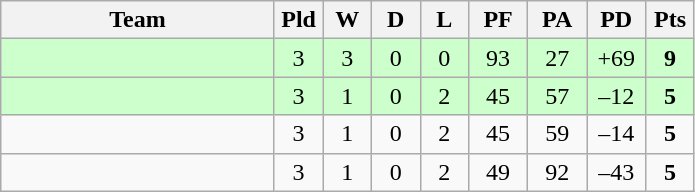<table class="wikitable" style="text-align:center;">
<tr>
<th width=175>Team</th>
<th width=25 abbr="Played">Pld</th>
<th width=25 abbr="Won">W</th>
<th width=25 abbr="Drawn">D</th>
<th width=25 abbr="Lost">L</th>
<th width=32 abbr="Points for">PF</th>
<th width=32 abbr="Points against">PA</th>
<th width=32 abbr="Points difference">PD</th>
<th width=25 abbr="Points">Pts</th>
</tr>
<tr bgcolor=ccffcc>
<td align=left></td>
<td>3</td>
<td>3</td>
<td>0</td>
<td>0</td>
<td>93</td>
<td>27</td>
<td>+69</td>
<td><strong>9</strong></td>
</tr>
<tr bgcolor=ccffcc>
<td align=left></td>
<td>3</td>
<td>1</td>
<td>0</td>
<td>2</td>
<td>45</td>
<td>57</td>
<td>–12</td>
<td><strong>5</strong></td>
</tr>
<tr>
<td align=left></td>
<td>3</td>
<td>1</td>
<td>0</td>
<td>2</td>
<td>45</td>
<td>59</td>
<td>–14</td>
<td><strong>5</strong></td>
</tr>
<tr>
<td align=left></td>
<td>3</td>
<td>1</td>
<td>0</td>
<td>2</td>
<td>49</td>
<td>92</td>
<td>–43</td>
<td><strong>5</strong></td>
</tr>
</table>
